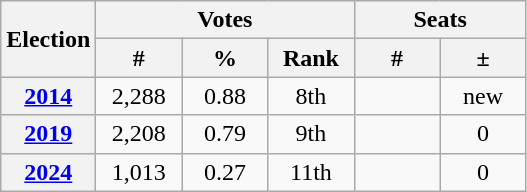<table class="wikitable" style="text-align:center">
<tr>
<th rowspan="2">Election</th>
<th colspan="3">Votes</th>
<th colspan="2">Seats</th>
</tr>
<tr>
<th style="width:50px">#</th>
<th style="width:50px">%</th>
<th style="width:50px">Rank</th>
<th style="width:50px">#</th>
<th style="width:50px">±</th>
</tr>
<tr>
<th><a href='#'>2014</a></th>
<td>2,288</td>
<td>0.88</td>
<td>8th</td>
<td style="text-align:right;"></td>
<td>new</td>
</tr>
<tr>
<th><a href='#'>2019</a></th>
<td>2,208</td>
<td>0.79</td>
<td>9th</td>
<td style="text-align:right;"></td>
<td> 0</td>
</tr>
<tr>
<th><a href='#'>2024</a></th>
<td>1,013</td>
<td>0.27</td>
<td>11th</td>
<td style="text-align:right;"></td>
<td> 0</td>
</tr>
</table>
